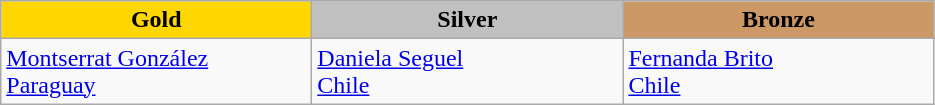<table class="wikitable" style="text-align:left">
<tr align="center">
<td width=200 bgcolor=gold><strong>Gold</strong></td>
<td width=200 bgcolor=silver><strong>Silver</strong></td>
<td width=200 bgcolor=CC9966><strong>Bronze</strong></td>
</tr>
<tr>
<td><a href='#'>Montserrat González</a><br> <a href='#'>Paraguay</a></td>
<td><a href='#'>Daniela Seguel</a><br> <a href='#'>Chile</a></td>
<td><a href='#'>Fernanda Brito</a><br> <a href='#'>Chile</a></td>
</tr>
</table>
